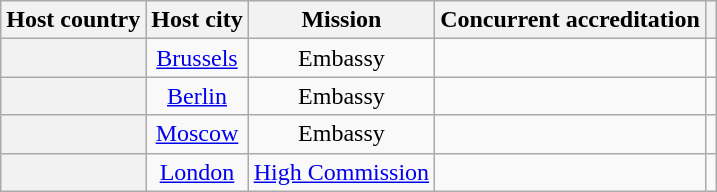<table class="wikitable plainrowheaders" style="text-align:center;">
<tr>
<th scope="col">Host country</th>
<th scope="col">Host city</th>
<th scope="col">Mission</th>
<th scope="col">Concurrent accreditation</th>
<th scope="col"></th>
</tr>
<tr>
<th scope="row"></th>
<td><a href='#'>Brussels</a></td>
<td>Embassy</td>
<td></td>
<td></td>
</tr>
<tr>
<th scope="row"></th>
<td><a href='#'>Berlin</a></td>
<td>Embassy</td>
<td></td>
<td></td>
</tr>
<tr>
<th scope="row"></th>
<td><a href='#'>Moscow</a></td>
<td>Embassy</td>
<td></td>
<td></td>
</tr>
<tr>
<th scope="row"></th>
<td><a href='#'>London</a></td>
<td><a href='#'>High Commission</a></td>
<td></td>
<td></td>
</tr>
</table>
